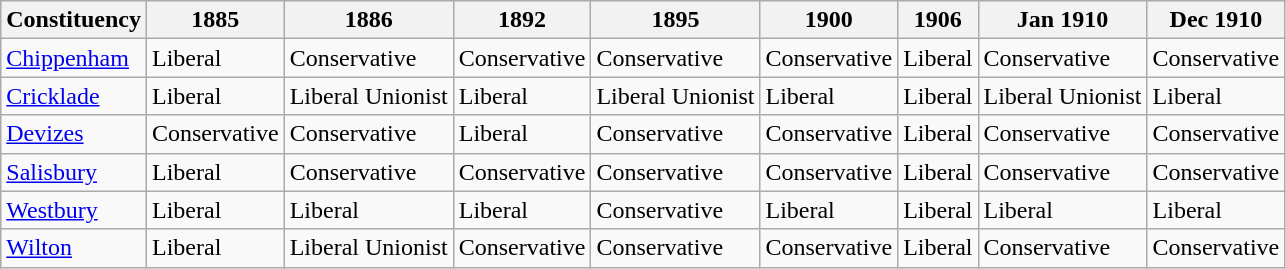<table class="wikitable sortable">
<tr>
<th>Constituency</th>
<th>1885</th>
<th>1886</th>
<th>1892</th>
<th>1895</th>
<th>1900</th>
<th>1906</th>
<th>Jan 1910</th>
<th>Dec 1910</th>
</tr>
<tr>
<td><a href='#'>Chippenham</a></td>
<td bgcolor=>Liberal</td>
<td bgcolor=>Conservative</td>
<td bgcolor=>Conservative</td>
<td bgcolor=>Conservative</td>
<td bgcolor=>Conservative</td>
<td bgcolor=>Liberal</td>
<td bgcolor=>Conservative</td>
<td bgcolor=>Conservative</td>
</tr>
<tr>
<td><a href='#'>Cricklade</a></td>
<td bgcolor=>Liberal</td>
<td bgcolor=>Liberal Unionist</td>
<td bgcolor=>Liberal</td>
<td bgcolor=>Liberal Unionist</td>
<td bgcolor=>Liberal</td>
<td bgcolor=>Liberal</td>
<td bgcolor=>Liberal Unionist</td>
<td bgcolor=>Liberal</td>
</tr>
<tr>
<td><a href='#'>Devizes</a></td>
<td bgcolor=>Conservative</td>
<td bgcolor=>Conservative</td>
<td bgcolor=>Liberal</td>
<td bgcolor=>Conservative</td>
<td bgcolor=>Conservative</td>
<td bgcolor=>Liberal</td>
<td bgcolor=>Conservative</td>
<td bgcolor=>Conservative</td>
</tr>
<tr>
<td><a href='#'>Salisbury</a></td>
<td bgcolor=>Liberal</td>
<td bgcolor=>Conservative</td>
<td bgcolor=>Conservative</td>
<td bgcolor=>Conservative</td>
<td bgcolor=>Conservative</td>
<td bgcolor=>Liberal</td>
<td bgcolor=>Conservative</td>
<td bgcolor=>Conservative</td>
</tr>
<tr>
<td><a href='#'>Westbury</a></td>
<td bgcolor=>Liberal</td>
<td bgcolor=>Liberal</td>
<td bgcolor=>Liberal</td>
<td bgcolor=>Conservative</td>
<td bgcolor=>Liberal</td>
<td bgcolor=>Liberal</td>
<td bgcolor=>Liberal</td>
<td bgcolor=>Liberal</td>
</tr>
<tr>
<td><a href='#'>Wilton</a></td>
<td bgcolor=>Liberal</td>
<td bgcolor=>Liberal Unionist</td>
<td bgcolor=>Conservative</td>
<td bgcolor=>Conservative</td>
<td bgcolor=>Conservative</td>
<td bgcolor=>Liberal</td>
<td bgcolor=>Conservative</td>
<td bgcolor=>Conservative</td>
</tr>
</table>
